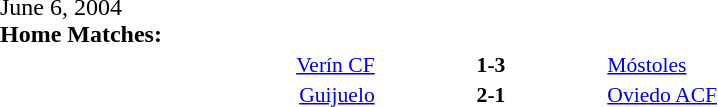<table width=100% cellspacing=1>
<tr>
<th width=20%></th>
<th width=12%></th>
<th width=20%></th>
<th></th>
</tr>
<tr>
<td>June 6, 2004<br><strong>Home Matches:</strong></td>
</tr>
<tr style=font-size:90%>
<td align=right><a href='#'>Verín CF</a></td>
<td align=center><strong>1-3</strong></td>
<td><a href='#'>Móstoles</a></td>
</tr>
<tr style=font-size:90%>
<td align=right><a href='#'>Guijuelo</a></td>
<td align=center><strong>2-1</strong></td>
<td><a href='#'>Oviedo ACF</a></td>
</tr>
</table>
